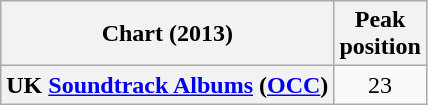<table class="wikitable sortable plainrowheaders">
<tr>
<th scope="col">Chart (2013)</th>
<th scope="col">Peak <br>position</th>
</tr>
<tr>
<th scope="row">UK <a href='#'>Soundtrack Albums</a> (<a href='#'>OCC</a>)</th>
<td style="text-align:center;">23</td>
</tr>
</table>
